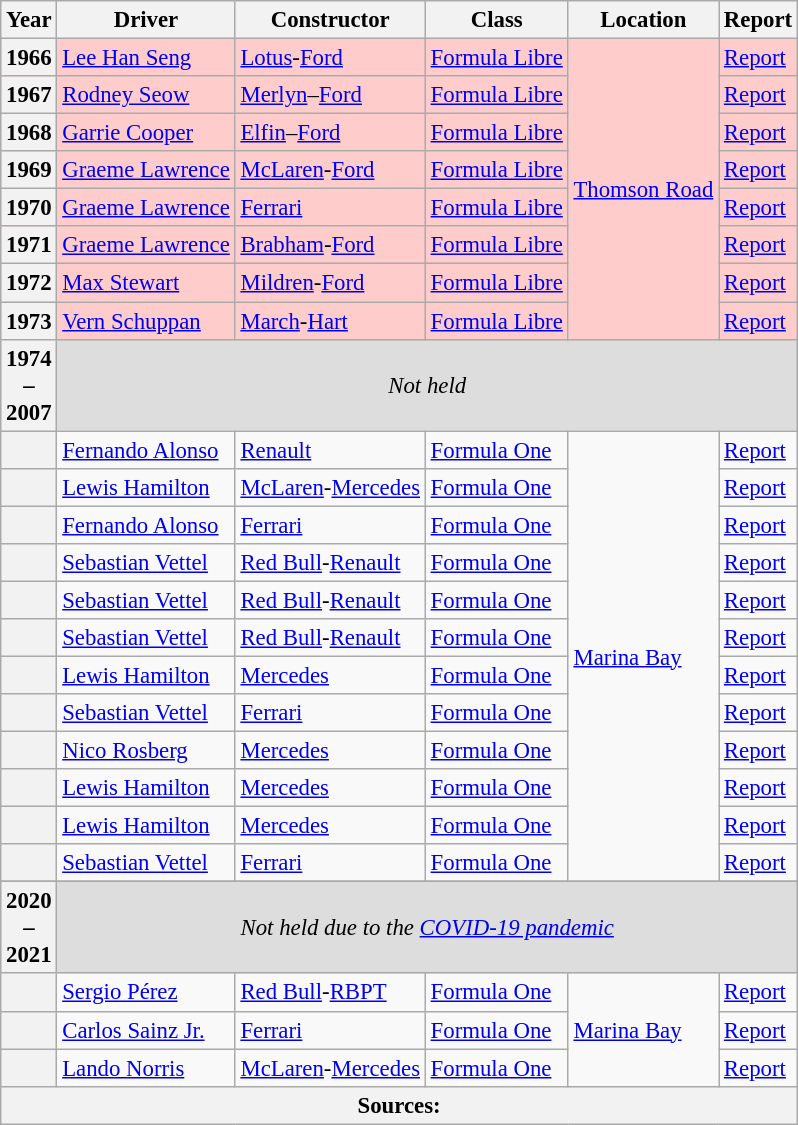<table class="wikitable" style="font-size: 95%;">
<tr>
<th>Year</th>
<th>Driver</th>
<th>Constructor</th>
<th>Class</th>
<th>Location</th>
<th>Report</th>
</tr>
<tr style="background:#fcc;">
<th>1966</th>
<td> <a href='#'>Lee Han Seng</a></td>
<td><a href='#'>Lotus</a>-<a href='#'>Ford</a></td>
<td><a href='#'>Formula Libre</a></td>
<td rowspan="8"><a href='#'>Thomson Road</a></td>
<td><a href='#'>Report</a></td>
</tr>
<tr style="background:#fcc;">
<th>1967</th>
<td> <a href='#'>Rodney Seow</a></td>
<td><a href='#'>Merlyn</a>–<a href='#'>Ford</a></td>
<td><a href='#'>Formula Libre</a></td>
<td><a href='#'>Report</a></td>
</tr>
<tr style="background:#fcc;">
<th>1968</th>
<td> <a href='#'>Garrie Cooper</a></td>
<td><a href='#'>Elfin</a>–<a href='#'>Ford</a></td>
<td><a href='#'>Formula Libre</a></td>
<td><a href='#'>Report</a></td>
</tr>
<tr style="background:#fcc;">
<th>1969</th>
<td> <a href='#'>Graeme Lawrence</a></td>
<td><a href='#'>McLaren</a>-<a href='#'>Ford</a></td>
<td><a href='#'>Formula Libre</a></td>
<td><a href='#'>Report</a></td>
</tr>
<tr style="background:#fcc;">
<th>1970</th>
<td> <a href='#'>Graeme Lawrence</a></td>
<td><a href='#'>Ferrari</a></td>
<td><a href='#'>Formula Libre</a></td>
<td><a href='#'>Report</a></td>
</tr>
<tr style="background:#fcc;">
<th>1971</th>
<td> <a href='#'>Graeme Lawrence</a></td>
<td><a href='#'>Brabham</a>-<a href='#'>Ford</a></td>
<td><a href='#'>Formula Libre</a></td>
<td><a href='#'>Report</a></td>
</tr>
<tr style="background:#fcc;">
<th>1972</th>
<td> <a href='#'>Max Stewart</a></td>
<td><a href='#'>Mildren</a>-<a href='#'>Ford</a></td>
<td><a href='#'>Formula Libre</a></td>
<td><a href='#'>Report</a></td>
</tr>
<tr style="background:#fcc;">
<th>1973</th>
<td> <a href='#'>Vern Schuppan</a></td>
<td><a href='#'>March</a>-<a href='#'>Hart</a></td>
<td><a href='#'>Formula Libre</a></td>
<td><a href='#'>Report</a></td>
</tr>
<tr style="background:#ddd">
<th>1974<br>–<br>2007</th>
<td align=center colspan=5><em>Not held</em></td>
</tr>
<tr>
<th></th>
<td> <a href='#'>Fernando Alonso</a></td>
<td><a href='#'>Renault</a></td>
<td><a href='#'>Formula One</a></td>
<td rowspan="12"><a href='#'>Marina Bay</a></td>
<td><a href='#'>Report</a></td>
</tr>
<tr>
<th></th>
<td> <a href='#'>Lewis Hamilton</a></td>
<td><a href='#'>McLaren</a>-<a href='#'>Mercedes</a></td>
<td><a href='#'>Formula One</a></td>
<td><a href='#'>Report</a></td>
</tr>
<tr>
<th></th>
<td> <a href='#'>Fernando Alonso</a></td>
<td><a href='#'>Ferrari</a></td>
<td><a href='#'>Formula One</a></td>
<td><a href='#'>Report</a></td>
</tr>
<tr>
<th></th>
<td> <a href='#'>Sebastian Vettel</a></td>
<td><a href='#'>Red Bull</a>-<a href='#'>Renault</a></td>
<td><a href='#'>Formula One</a></td>
<td><a href='#'>Report</a></td>
</tr>
<tr>
<th></th>
<td> <a href='#'>Sebastian Vettel</a></td>
<td><a href='#'>Red Bull</a>-<a href='#'>Renault</a></td>
<td><a href='#'>Formula One</a></td>
<td><a href='#'>Report</a></td>
</tr>
<tr>
<th></th>
<td> <a href='#'>Sebastian Vettel</a></td>
<td><a href='#'>Red Bull</a>-<a href='#'>Renault</a></td>
<td><a href='#'>Formula One</a></td>
<td><a href='#'>Report</a></td>
</tr>
<tr>
<th></th>
<td> <a href='#'>Lewis Hamilton</a></td>
<td><a href='#'>Mercedes</a></td>
<td><a href='#'>Formula One</a></td>
<td><a href='#'>Report</a></td>
</tr>
<tr>
<th></th>
<td> <a href='#'>Sebastian Vettel</a></td>
<td><a href='#'>Ferrari</a></td>
<td><a href='#'>Formula One</a></td>
<td><a href='#'>Report</a></td>
</tr>
<tr>
<th></th>
<td> <a href='#'>Nico Rosberg</a></td>
<td><a href='#'>Mercedes</a></td>
<td><a href='#'>Formula One</a></td>
<td><a href='#'>Report</a></td>
</tr>
<tr>
<th></th>
<td> <a href='#'>Lewis Hamilton</a></td>
<td><a href='#'>Mercedes</a></td>
<td><a href='#'>Formula One</a></td>
<td><a href='#'>Report</a></td>
</tr>
<tr>
<th></th>
<td> <a href='#'>Lewis Hamilton</a></td>
<td><a href='#'>Mercedes</a></td>
<td><a href='#'>Formula One</a></td>
<td><a href='#'>Report</a></td>
</tr>
<tr>
<th></th>
<td> <a href='#'>Sebastian Vettel</a></td>
<td><a href='#'>Ferrari</a></td>
<td><a href='#'>Formula One</a></td>
<td><a href='#'>Report</a></td>
</tr>
<tr>
</tr>
<tr style="background:#ddd">
<th>2020<br>–<br>2021</th>
<td align=center colspan=5><em>Not held due to the <a href='#'>COVID-19 pandemic</a></em></td>
</tr>
<tr>
<th></th>
<td> <a href='#'>Sergio Pérez</a></td>
<td><a href='#'>Red Bull</a>-<a href='#'>RBPT</a></td>
<td><a href='#'>Formula One</a></td>
<td rowspan="3"><a href='#'>Marina Bay</a></td>
<td><a href='#'>Report</a></td>
</tr>
<tr>
<th></th>
<td> <a href='#'>Carlos Sainz Jr.</a></td>
<td><a href='#'>Ferrari</a></td>
<td><a href='#'>Formula One</a></td>
<td><a href='#'>Report</a></td>
</tr>
<tr>
<th></th>
<td> <a href='#'>Lando Norris</a></td>
<td><a href='#'>McLaren</a>-<a href='#'>Mercedes</a></td>
<td><a href='#'>Formula One</a></td>
<td><a href='#'>Report</a></td>
</tr>
<tr>
<th colspan=6>Sources:</th>
</tr>
</table>
